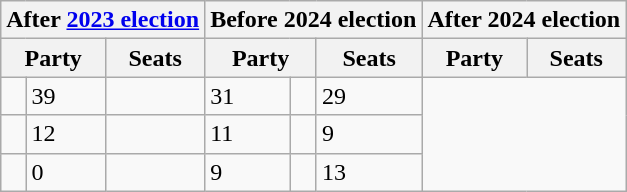<table class="wikitable">
<tr>
<th colspan="3">After <a href='#'>2023 election</a></th>
<th colspan="3">Before 2024 election</th>
<th colspan="3">After 2024 election</th>
</tr>
<tr>
<th colspan="2">Party</th>
<th>Seats</th>
<th colspan="2">Party</th>
<th>Seats</th>
<th colspan="2">Party</th>
<th>Seats</th>
</tr>
<tr>
<td></td>
<td>39</td>
<td></td>
<td>31</td>
<td></td>
<td>29</td>
</tr>
<tr>
<td></td>
<td>12</td>
<td></td>
<td>11</td>
<td></td>
<td>9</td>
</tr>
<tr>
<td></td>
<td>0</td>
<td></td>
<td>9</td>
<td></td>
<td>13</td>
</tr>
</table>
